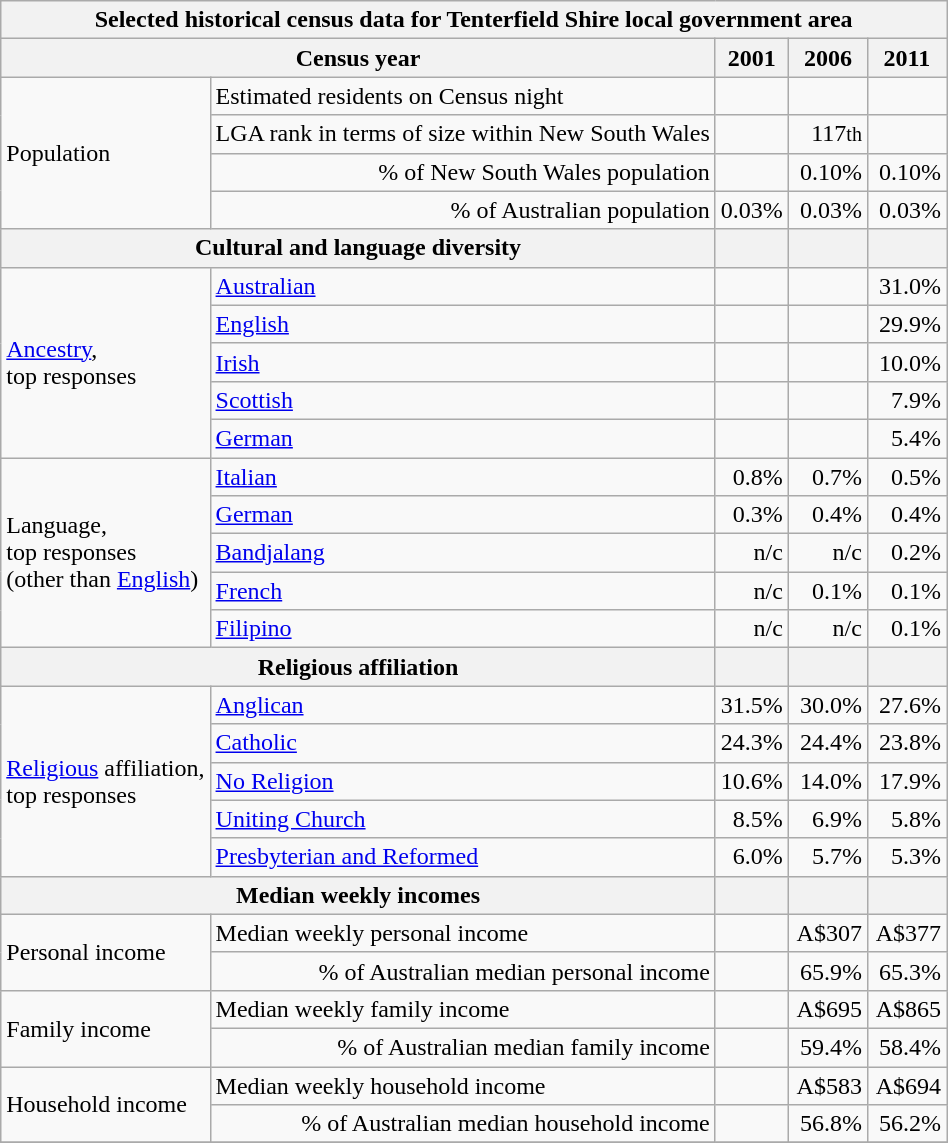<table class="wikitable">
<tr>
<th colspan=6>Selected historical census data for Tenterfield Shire local government area</th>
</tr>
<tr>
<th colspan=3>Census year</th>
<th>2001</th>
<th>2006</th>
<th>2011</th>
</tr>
<tr>
<td rowspan=4 colspan="2">Population</td>
<td>Estimated residents on Census night</td>
<td align="right"></td>
<td align="right"> </td>
<td align="right"> </td>
</tr>
<tr>
<td align="right">LGA rank in terms of size within New South Wales</td>
<td align="right"></td>
<td align="right">117<small>th</small></td>
<td align="right"><small></small></td>
</tr>
<tr>
<td align="right">% of New South Wales population</td>
<td align="right"></td>
<td align="right">0.10%</td>
<td align="right">0.10%</td>
</tr>
<tr>
<td align="right">% of Australian population</td>
<td align="right">0.03%</td>
<td align="right"> 0.03%</td>
<td align="right"> 0.03%</td>
</tr>
<tr>
<th colspan=3>Cultural and language diversity</th>
<th></th>
<th></th>
<th></th>
</tr>
<tr>
<td rowspan=5 colspan=2><a href='#'>Ancestry</a>,<br>top responses</td>
<td><a href='#'>Australian</a></td>
<td align="right"></td>
<td align="right"></td>
<td align="right">31.0%</td>
</tr>
<tr>
<td><a href='#'>English</a></td>
<td align="right"></td>
<td align="right"></td>
<td align="right">29.9%</td>
</tr>
<tr>
<td><a href='#'>Irish</a></td>
<td align="right"></td>
<td align="right"></td>
<td align="right">10.0%</td>
</tr>
<tr>
<td><a href='#'>Scottish</a></td>
<td align="right"></td>
<td align="right"></td>
<td align="right">7.9%</td>
</tr>
<tr>
<td><a href='#'>German</a></td>
<td align="right"></td>
<td align="right"></td>
<td align="right">5.4%</td>
</tr>
<tr>
<td rowspan=5 colspan=2>Language,<br>top responses<br>(other than <a href='#'>English</a>)</td>
<td><a href='#'>Italian</a></td>
<td align="right">0.8%</td>
<td align="right"> 0.7%</td>
<td align="right"> 0.5%</td>
</tr>
<tr>
<td><a href='#'>German</a></td>
<td align="right">0.3%</td>
<td align="right"> 0.4%</td>
<td align="right"> 0.4%</td>
</tr>
<tr>
<td><a href='#'>Bandjalang</a></td>
<td align="right">n/c</td>
<td align="right">n/c</td>
<td align="right"> 0.2%</td>
</tr>
<tr>
<td><a href='#'>French</a></td>
<td align="right">n/c</td>
<td align="right"> 0.1%</td>
<td align="right"> 0.1%</td>
</tr>
<tr>
<td><a href='#'>Filipino</a></td>
<td align="right">n/c</td>
<td align="right">n/c</td>
<td align="right"> 0.1%</td>
</tr>
<tr>
<th colspan=3>Religious affiliation</th>
<th></th>
<th></th>
<th></th>
</tr>
<tr>
<td rowspan=5 colspan=2><a href='#'>Religious</a> affiliation,<br>top responses</td>
<td><a href='#'>Anglican</a></td>
<td align="right">31.5%</td>
<td align="right"> 30.0%</td>
<td align="right"> 27.6%</td>
</tr>
<tr>
<td><a href='#'>Catholic</a></td>
<td align="right">24.3%</td>
<td align="right"> 24.4%</td>
<td align="right"> 23.8%</td>
</tr>
<tr>
<td><a href='#'>No Religion</a></td>
<td align="right">10.6%</td>
<td align="right"> 14.0%</td>
<td align="right"> 17.9%</td>
</tr>
<tr>
<td><a href='#'>Uniting Church</a></td>
<td align="right">8.5%</td>
<td align="right"> 6.9%</td>
<td align="right"> 5.8%</td>
</tr>
<tr>
<td><a href='#'>Presbyterian and Reformed</a></td>
<td align="right">6.0%</td>
<td align="right"> 5.7%</td>
<td align="right"> 5.3%</td>
</tr>
<tr>
<th colspan=3>Median weekly incomes</th>
<th></th>
<th></th>
<th></th>
</tr>
<tr>
<td rowspan=2 colspan=2>Personal income</td>
<td>Median weekly personal income</td>
<td align="right"></td>
<td align="right">A$307</td>
<td align="right">A$377</td>
</tr>
<tr>
<td align="right">% of Australian median personal income</td>
<td align="right"></td>
<td align="right">65.9%</td>
<td align="right"> 65.3%</td>
</tr>
<tr>
<td rowspan=2 colspan=2>Family income</td>
<td>Median weekly family income</td>
<td align="right"></td>
<td align="right">A$695</td>
<td align="right">A$865</td>
</tr>
<tr>
<td align="right">% of Australian median family income</td>
<td align="right"></td>
<td align="right">59.4%</td>
<td align="right"> 58.4%</td>
</tr>
<tr>
<td rowspan=2 colspan=2>Household income</td>
<td>Median weekly household income</td>
<td align="right"></td>
<td align="right">A$583</td>
<td align="right">A$694</td>
</tr>
<tr>
<td align="right">% of Australian median household income</td>
<td align="right"></td>
<td align="right">56.8%</td>
<td align="right"> 56.2%</td>
</tr>
<tr>
</tr>
</table>
